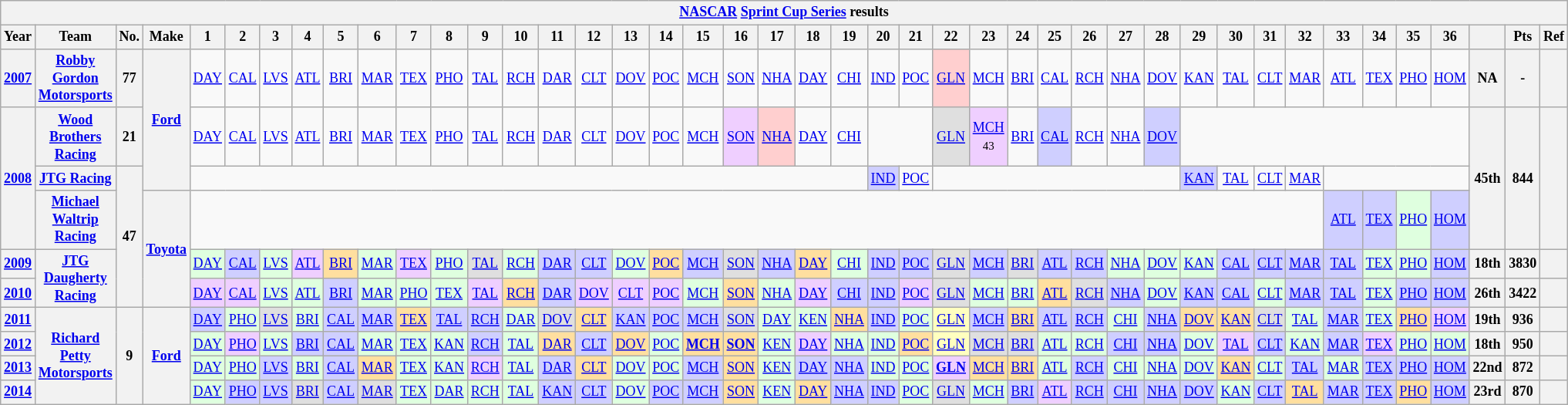<table class="wikitable" style="text-align:center; font-size:75%">
<tr>
<th colspan=45><a href='#'>NASCAR</a> <a href='#'>Sprint Cup Series</a> results</th>
</tr>
<tr>
<th>Year</th>
<th>Team</th>
<th>No.</th>
<th>Make</th>
<th>1</th>
<th>2</th>
<th>3</th>
<th>4</th>
<th>5</th>
<th>6</th>
<th>7</th>
<th>8</th>
<th>9</th>
<th>10</th>
<th>11</th>
<th>12</th>
<th>13</th>
<th>14</th>
<th>15</th>
<th>16</th>
<th>17</th>
<th>18</th>
<th>19</th>
<th>20</th>
<th>21</th>
<th>22</th>
<th>23</th>
<th>24</th>
<th>25</th>
<th>26</th>
<th>27</th>
<th>28</th>
<th>29</th>
<th>30</th>
<th>31</th>
<th>32</th>
<th>33</th>
<th>34</th>
<th>35</th>
<th>36</th>
<th></th>
<th>Pts</th>
<th>Ref</th>
</tr>
<tr>
<th><a href='#'>2007</a></th>
<th><a href='#'>Robby Gordon Motorsports</a></th>
<th>77</th>
<th rowspan="3"><a href='#'>Ford</a></th>
<td><a href='#'>DAY</a></td>
<td><a href='#'>CAL</a></td>
<td><a href='#'>LVS</a></td>
<td><a href='#'>ATL</a></td>
<td><a href='#'>BRI</a></td>
<td><a href='#'>MAR</a></td>
<td><a href='#'>TEX</a></td>
<td><a href='#'>PHO</a></td>
<td><a href='#'>TAL</a></td>
<td><a href='#'>RCH</a></td>
<td><a href='#'>DAR</a></td>
<td><a href='#'>CLT</a></td>
<td><a href='#'>DOV</a></td>
<td><a href='#'>POC</a></td>
<td><a href='#'>MCH</a></td>
<td><a href='#'>SON</a></td>
<td><a href='#'>NHA</a></td>
<td><a href='#'>DAY</a></td>
<td><a href='#'>CHI</a></td>
<td><a href='#'>IND</a></td>
<td><a href='#'>POC</a></td>
<td style="background:#FFCFCF;"><a href='#'>GLN</a><br></td>
<td><a href='#'>MCH</a></td>
<td><a href='#'>BRI</a></td>
<td><a href='#'>CAL</a></td>
<td><a href='#'>RCH</a></td>
<td><a href='#'>NHA</a></td>
<td><a href='#'>DOV</a></td>
<td><a href='#'>KAN</a></td>
<td><a href='#'>TAL</a></td>
<td><a href='#'>CLT</a></td>
<td><a href='#'>MAR</a></td>
<td><a href='#'>ATL</a></td>
<td><a href='#'>TEX</a></td>
<td><a href='#'>PHO</a></td>
<td><a href='#'>HOM</a></td>
<th>NA</th>
<th>-</th>
<th></th>
</tr>
<tr>
<th rowspan=3><a href='#'>2008</a></th>
<th><a href='#'>Wood Brothers Racing</a></th>
<th>21</th>
<td><a href='#'>DAY</a></td>
<td><a href='#'>CAL</a></td>
<td><a href='#'>LVS</a></td>
<td><a href='#'>ATL</a></td>
<td><a href='#'>BRI</a></td>
<td><a href='#'>MAR</a></td>
<td><a href='#'>TEX</a></td>
<td><a href='#'>PHO</a></td>
<td><a href='#'>TAL</a></td>
<td><a href='#'>RCH</a></td>
<td><a href='#'>DAR</a></td>
<td><a href='#'>CLT</a></td>
<td><a href='#'>DOV</a></td>
<td><a href='#'>POC</a></td>
<td><a href='#'>MCH</a></td>
<td style="background:#EFCFFF;"><a href='#'>SON</a><br></td>
<td style="background:#FFCFCF;"><a href='#'>NHA</a><br></td>
<td><a href='#'>DAY</a></td>
<td><a href='#'>CHI</a></td>
<td colspan=2></td>
<td style="background:#DFDFDF;"><a href='#'>GLN</a><br></td>
<td style="background:#EFCFFF;"><a href='#'>MCH</a><br><small>43</small></td>
<td><a href='#'>BRI</a></td>
<td style="background:#CFCFFF;"><a href='#'>CAL</a><br></td>
<td><a href='#'>RCH</a></td>
<td><a href='#'>NHA</a></td>
<td style="background:#CFCFFF;"><a href='#'>DOV</a><br></td>
<td colspan=8></td>
<th rowspan=3>45th</th>
<th rowspan=3>844</th>
<th rowspan=3></th>
</tr>
<tr>
<th><a href='#'>JTG Racing</a></th>
<th rowspan=4>47</th>
<td colspan=19></td>
<td style="background:#CFCFFF;"><a href='#'>IND</a><br></td>
<td><a href='#'>POC</a></td>
<td colspan=7></td>
<td style="background:#CFCFFF;"><a href='#'>KAN</a><br></td>
<td><a href='#'>TAL</a></td>
<td><a href='#'>CLT</a></td>
<td><a href='#'>MAR</a></td>
<td colspan=4></td>
</tr>
<tr>
<th><a href='#'>Michael Waltrip Racing</a></th>
<th rowspan=3><a href='#'>Toyota</a></th>
<td colspan=32></td>
<td style="background:#CFCFFF;"><a href='#'>ATL</a><br></td>
<td style="background:#CFCFFF;"><a href='#'>TEX</a><br></td>
<td style="background:#DFFFDF;"><a href='#'>PHO</a><br></td>
<td style="background:#CFCFFF;"><a href='#'>HOM</a><br></td>
</tr>
<tr>
<th><a href='#'>2009</a></th>
<th rowspan=2><a href='#'>JTG Daugherty Racing</a></th>
<td style="background:#DFFFDF;"><a href='#'>DAY</a><br></td>
<td style="background:#CFCFFF;"><a href='#'>CAL</a><br></td>
<td style="background:#DFFFDF;"><a href='#'>LVS</a><br></td>
<td style="background:#EFCFFF;"><a href='#'>ATL</a><br></td>
<td style="background:#FFDF9F;"><a href='#'>BRI</a><br></td>
<td style="background:#DFFFDF;"><a href='#'>MAR</a><br></td>
<td style="background:#EFCFFF;"><a href='#'>TEX</a><br></td>
<td style="background:#DFFFDF;"><a href='#'>PHO</a><br></td>
<td style="background:#DFDFDF;"><a href='#'>TAL</a><br></td>
<td style="background:#DFFFDF;"><a href='#'>RCH</a><br></td>
<td style="background:#CFCFFF;"><a href='#'>DAR</a><br></td>
<td style="background:#CFCFFF;"><a href='#'>CLT</a><br></td>
<td style="background:#DFFFDF;"><a href='#'>DOV</a><br></td>
<td style="background:#FFDF9F;"><a href='#'>POC</a><br></td>
<td style="background:#CFCFFF;"><a href='#'>MCH</a><br></td>
<td style="background:#DFDFDF;"><a href='#'>SON</a><br></td>
<td style="background:#CFCFFF;"><a href='#'>NHA</a><br></td>
<td style="background:#FFDF9F;"><a href='#'>DAY</a><br></td>
<td style="background:#DFFFDF;"><a href='#'>CHI</a><br></td>
<td style="background:#CFCFFF;"><a href='#'>IND</a><br></td>
<td style="background:#CFCFFF;"><a href='#'>POC</a><br></td>
<td style="background:#DFDFDF;"><a href='#'>GLN</a><br></td>
<td style="background:#CFCFFF;"><a href='#'>MCH</a><br></td>
<td style="background:#DFDFDF;"><a href='#'>BRI</a><br></td>
<td style="background:#CFCFFF;"><a href='#'>ATL</a><br></td>
<td style="background:#CFCFFF;"><a href='#'>RCH</a><br></td>
<td style="background:#DFFFDF;"><a href='#'>NHA</a><br></td>
<td style="background:#DFFFDF;"><a href='#'>DOV</a><br></td>
<td style="background:#DFFFDF;"><a href='#'>KAN</a><br></td>
<td style="background:#CFCFFF;"><a href='#'>CAL</a><br></td>
<td style="background:#CFCFFF;"><a href='#'>CLT</a><br></td>
<td style="background:#CFCFFF;"><a href='#'>MAR</a><br></td>
<td style="background:#CFCFFF;"><a href='#'>TAL</a><br></td>
<td style="background:#DFFFDF;"><a href='#'>TEX</a><br></td>
<td style="background:#DFFFDF;"><a href='#'>PHO</a><br></td>
<td style="background:#CFCFFF;"><a href='#'>HOM</a><br></td>
<th>18th</th>
<th>3830</th>
<th></th>
</tr>
<tr>
<th><a href='#'>2010</a></th>
<td style="background:#EFCFFF;"><a href='#'>DAY</a><br></td>
<td style="background:#EFCFFF;"><a href='#'>CAL</a><br></td>
<td style="background:#DFFFDF;"><a href='#'>LVS</a><br></td>
<td style="background:#DFFFDF;"><a href='#'>ATL</a><br></td>
<td style="background:#CFCFFF;"><a href='#'>BRI</a><br></td>
<td style="background:#DFFFDF;"><a href='#'>MAR</a><br></td>
<td style="background:#DFFFDF;"><a href='#'>PHO</a><br></td>
<td style="background:#DFFFDF;"><a href='#'>TEX</a><br></td>
<td style="background:#EFCFFF;"><a href='#'>TAL</a><br></td>
<td style="background:#FFDF9F;"><a href='#'>RCH</a><br></td>
<td style="background:#CFCFFF;"><a href='#'>DAR</a><br></td>
<td style="background:#EFCFFF;"><a href='#'>DOV</a><br></td>
<td style="background:#EFCFFF;"><a href='#'>CLT</a><br></td>
<td style="background:#EFCFFF;"><a href='#'>POC</a><br></td>
<td style="background:#DFFFDF;"><a href='#'>MCH</a><br></td>
<td style="background:#FFDF9F;"><a href='#'>SON</a><br></td>
<td style="background:#DFFFDF;"><a href='#'>NHA</a><br></td>
<td style="background:#EFCFFF;"><a href='#'>DAY</a><br></td>
<td style="background:#CFCFFF;"><a href='#'>CHI</a><br></td>
<td style="background:#CFCFFF;"><a href='#'>IND</a><br></td>
<td style="background:#EFCFFF;"><a href='#'>POC</a><br></td>
<td style="background:#DFDFDF;"><a href='#'>GLN</a><br></td>
<td style="background:#DFFFDF;"><a href='#'>MCH</a><br></td>
<td style="background:#DFFFDF;"><a href='#'>BRI</a><br></td>
<td style="background:#FFDF9F;"><a href='#'>ATL</a><br></td>
<td style="background:#DFDFDF;"><a href='#'>RCH</a><br></td>
<td style="background:#CFCFFF;"><a href='#'>NHA</a><br></td>
<td style="background:#DFFFDF;"><a href='#'>DOV</a><br></td>
<td style="background:#CFCFFF;"><a href='#'>KAN</a><br></td>
<td style="background:#CFCFFF;"><a href='#'>CAL</a><br></td>
<td style="background:#DFFFDF;"><a href='#'>CLT</a><br></td>
<td style="background:#CFCFFF;"><a href='#'>MAR</a><br></td>
<td style="background:#CFCFFF;"><a href='#'>TAL</a><br></td>
<td style="background:#DFFFDF;"><a href='#'>TEX</a><br></td>
<td style="background:#CFCFFF;"><a href='#'>PHO</a><br></td>
<td style="background:#CFCFFF;"><a href='#'>HOM</a><br></td>
<th>26th</th>
<th>3422</th>
<th></th>
</tr>
<tr>
<th><a href='#'>2011</a></th>
<th rowspan=4><a href='#'>Richard Petty Motorsports</a></th>
<th rowspan=4>9</th>
<th rowspan=4><a href='#'>Ford</a></th>
<td style="background:#CFCFFF;"><a href='#'>DAY</a><br></td>
<td style="background:#DFFFDF;"><a href='#'>PHO</a><br></td>
<td style="background:#DFDFDF;"><a href='#'>LVS</a><br></td>
<td style="background:#DFFFDF;"><a href='#'>BRI</a><br></td>
<td style="background:#CFCFFF;"><a href='#'>CAL</a><br></td>
<td style="background:#CFCFFF;"><a href='#'>MAR</a><br></td>
<td style="background:#FFDF9F;"><a href='#'>TEX</a><br></td>
<td style="background:#CFCFFF;"><a href='#'>TAL</a><br></td>
<td style="background:#CFCFFF;"><a href='#'>RCH</a><br></td>
<td style="background:#DFFFDF;"><a href='#'>DAR</a><br></td>
<td style="background:#DFDFDF;"><a href='#'>DOV</a><br></td>
<td style="background:#FFDF9F;"><a href='#'>CLT</a><br></td>
<td style="background:#CFCFFF;"><a href='#'>KAN</a><br></td>
<td style="background:#CFCFFF;"><a href='#'>POC</a><br></td>
<td style="background:#CFCFFF;"><a href='#'>MCH</a><br></td>
<td style="background:#DFDFDF;"><a href='#'>SON</a><br></td>
<td style="background:#DFFFDF;"><a href='#'>DAY</a><br></td>
<td style="background:#DFFFDF;"><a href='#'>KEN</a><br></td>
<td style="background:#FFDF9F;"><a href='#'>NHA</a><br></td>
<td style="background:#CFCFFF;"><a href='#'>IND</a><br></td>
<td style="background:#DFFFDF;"><a href='#'>POC</a><br></td>
<td style="background:#FFFFBF;"><a href='#'>GLN</a><br></td>
<td style="background:#CFCFFF;"><a href='#'>MCH</a><br></td>
<td style="background:#FFDF9F;"><a href='#'>BRI</a><br></td>
<td style="background:#CFCFFF;"><a href='#'>ATL</a><br></td>
<td style="background:#CFCFFF;"><a href='#'>RCH</a><br></td>
<td style="background:#DFFFDF;"><a href='#'>CHI</a><br></td>
<td style="background:#CFCFFF;"><a href='#'>NHA</a><br></td>
<td style="background:#FFDF9F;"><a href='#'>DOV</a><br></td>
<td style="background:#FFDF9F;"><a href='#'>KAN</a><br></td>
<td style="background:#DFDFDF;"><a href='#'>CLT</a><br></td>
<td style="background:#DFFFDF;"><a href='#'>TAL</a><br></td>
<td style="background:#CFCFFF;"><a href='#'>MAR</a><br></td>
<td style="background:#DFFFDF;"><a href='#'>TEX</a><br></td>
<td style="background:#FFDF9F;"><a href='#'>PHO</a><br></td>
<td style="background:#EFCFFF;"><a href='#'>HOM</a><br></td>
<th>19th</th>
<th>936</th>
<th></th>
</tr>
<tr>
<th><a href='#'>2012</a></th>
<td style="background:#DFFFDF;"><a href='#'>DAY</a><br></td>
<td style="background:#EFCFFF;"><a href='#'>PHO</a><br></td>
<td style="background:#DFFFDF;"><a href='#'>LVS</a><br></td>
<td style="background:#CFCFFF;"><a href='#'>BRI</a><br></td>
<td style="background:#CFCFFF;"><a href='#'>CAL</a><br></td>
<td style="background:#DFFFDF;"><a href='#'>MAR</a><br></td>
<td style="background:#DFFFDF;"><a href='#'>TEX</a><br></td>
<td style="background:#DFFFDF;"><a href='#'>KAN</a><br></td>
<td style="background:#CFCFFF;"><a href='#'>RCH</a><br></td>
<td style="background:#DFFFDF;"><a href='#'>TAL</a><br></td>
<td style="background:#FFDF9F;"><a href='#'>DAR</a><br></td>
<td style="background:#CFCFFF;"><a href='#'>CLT</a><br></td>
<td style="background:#FFDF9F;"><a href='#'>DOV</a><br></td>
<td style="background:#DFFFDF;"><a href='#'>POC</a><br></td>
<td style="background:#FFDF9F;"><strong><a href='#'>MCH</a></strong><br></td>
<td style="background:#FFDF9F;"><strong><a href='#'>SON</a></strong><br></td>
<td style="background:#DFFFDF;"><a href='#'>KEN</a><br></td>
<td style="background:#EFCFFF;"><a href='#'>DAY</a><br></td>
<td style="background:#DFFFDF;"><a href='#'>NHA</a><br></td>
<td style="background:#DFFFDF;"><a href='#'>IND</a><br></td>
<td style="background:#FFDF9F;"><a href='#'>POC</a><br></td>
<td style="background:#FFFFBF;"><a href='#'>GLN</a><br></td>
<td style="background:#DFDFDF;"><a href='#'>MCH</a><br></td>
<td style="background:#DFDFDF;"><a href='#'>BRI</a><br></td>
<td style="background:#DFFFDF;"><a href='#'>ATL</a><br></td>
<td style="background:#DFFFDF;"><a href='#'>RCH</a><br></td>
<td style="background:#CFCFFF;"><a href='#'>CHI</a><br></td>
<td style="background:#CFCFFF;"><a href='#'>NHA</a><br></td>
<td style="background:#DFFFDF;"><a href='#'>DOV</a><br></td>
<td style="background:#EFCFFF;"><a href='#'>TAL</a><br></td>
<td style="background:#CFCFFF;"><a href='#'>CLT</a><br></td>
<td style="background:#DFFFDF;"><a href='#'>KAN</a><br></td>
<td style="background:#CFCFFF;"><a href='#'>MAR</a><br></td>
<td style="background:#EFCFFF;"><a href='#'>TEX</a><br></td>
<td style="background:#DFFFDF;"><a href='#'>PHO</a><br></td>
<td style="background:#DFFFDF;"><a href='#'>HOM</a><br></td>
<th>18th</th>
<th>950</th>
<th></th>
</tr>
<tr>
<th><a href='#'>2013</a></th>
<td style="background:#DFFFDF;"><a href='#'>DAY</a><br></td>
<td style="background:#DFFFDF;"><a href='#'>PHO</a><br></td>
<td style="background:#CFCFFF;"><a href='#'>LVS</a><br></td>
<td style="background:#DFFFDF;"><a href='#'>BRI</a><br></td>
<td style="background:#CFCFFF;"><a href='#'>CAL</a><br></td>
<td style="background:#FFDF9F;"><a href='#'>MAR</a><br></td>
<td style="background:#DFFFDF;"><a href='#'>TEX</a><br></td>
<td style="background:#DFFFDF;"><a href='#'>KAN</a><br></td>
<td style="background:#EFCFFF;"><a href='#'>RCH</a><br></td>
<td style="background:#DFFFDF;"><a href='#'>TAL</a><br></td>
<td style="background:#CFCFFF;"><a href='#'>DAR</a><br></td>
<td style="background:#FFDF9F;"><a href='#'>CLT</a><br></td>
<td style="background:#DFFFDF;"><a href='#'>DOV</a><br></td>
<td style="background:#DFFFDF;"><a href='#'>POC</a><br></td>
<td style="background:#CFCFFF;"><a href='#'>MCH</a><br></td>
<td style="background:#FFDF9F;"><a href='#'>SON</a><br></td>
<td style="background:#DFFFDF;"><a href='#'>KEN</a><br></td>
<td style="background:#CFCFFF;"><a href='#'>DAY</a><br></td>
<td style="background:#CFCFFF;"><a href='#'>NHA</a><br></td>
<td style="background:#DFFFDF;"><a href='#'>IND</a><br></td>
<td style="background:#DFFFDF;"><a href='#'>POC</a><br></td>
<td style="background:#EFCFFF;"><strong><a href='#'>GLN</a></strong><br></td>
<td style="background:#FFDF9F;"><a href='#'>MCH</a><br></td>
<td style="background:#FFDF9F;"><a href='#'>BRI</a><br></td>
<td style="background:#DFFFDF;"><a href='#'>ATL</a><br></td>
<td style="background:#CFCFFF;"><a href='#'>RCH</a><br></td>
<td style="background:#DFFFDF;"><a href='#'>CHI</a><br></td>
<td style="background:#DFFFDF;"><a href='#'>NHA</a><br></td>
<td style="background:#DFFFDF;"><a href='#'>DOV</a><br></td>
<td style="background:#FFDF9F;"><a href='#'>KAN</a><br></td>
<td style="background:#DFFFDF;"><a href='#'>CLT</a><br></td>
<td style="background:#CFCFFF;"><a href='#'>TAL</a><br></td>
<td style="background:#DFFFDF;"><a href='#'>MAR</a><br></td>
<td style="background:#CFCFFF;"><a href='#'>TEX</a><br></td>
<td style="background:#CFCFFF;"><a href='#'>PHO</a><br></td>
<td style="background:#CFCFFF;"><a href='#'>HOM</a><br></td>
<th>22nd</th>
<th>872</th>
<th></th>
</tr>
<tr>
<th><a href='#'>2014</a></th>
<td style="background:#DFFFDF;"><a href='#'>DAY</a><br></td>
<td style="background:#CFCFFF;"><a href='#'>PHO</a><br></td>
<td style="background:#CFCFFF;"><a href='#'>LVS</a><br></td>
<td style="background:#DFDFDF;"><a href='#'>BRI</a><br></td>
<td style="background:#CFCFFF;"><a href='#'>CAL</a><br></td>
<td style="background:#DFDFDF;"><a href='#'>MAR</a><br></td>
<td style="background:#DFFFDF;"><a href='#'>TEX</a><br></td>
<td style="background:#DFFFDF;"><a href='#'>DAR</a><br></td>
<td style="background:#DFFFDF;"><a href='#'>RCH</a><br></td>
<td style="background:#DFFFDF;"><a href='#'>TAL</a><br></td>
<td style="background:#CFCFFF;"><a href='#'>KAN</a><br></td>
<td style="background:#CFCFFF;"><a href='#'>CLT</a><br></td>
<td style="background:#DFFFDF;"><a href='#'>DOV</a><br></td>
<td style="background:#CFCFFF;"><a href='#'>POC</a><br></td>
<td style="background:#CFCFFF;"><a href='#'>MCH</a><br></td>
<td style="background:#FFDF9F;"><a href='#'>SON</a><br></td>
<td style="background:#DFFFDF;"><a href='#'>KEN</a><br></td>
<td style="background:#FFDF9F;"><a href='#'>DAY</a><br></td>
<td style="background:#CFCFFF;"><a href='#'>NHA</a><br></td>
<td style="background:#CFCFFF;"><a href='#'>IND</a><br></td>
<td style="background:#DFFFDF;"><a href='#'>POC</a><br></td>
<td style="background:#DFDFDF;"><a href='#'>GLN</a><br></td>
<td style="background:#DFFFDF;"><a href='#'>MCH</a><br></td>
<td style="background:#CFCFFF;"><a href='#'>BRI</a><br></td>
<td style="background:#EFCFFF;"><a href='#'>ATL</a><br></td>
<td style="background:#CFCFFF;"><a href='#'>RCH</a><br></td>
<td style="background:#CFCFFF;"><a href='#'>CHI</a><br></td>
<td style="background:#CFCFFF;"><a href='#'>NHA</a><br></td>
<td style="background:#CFCFFF;"><a href='#'>DOV</a><br></td>
<td style="background:#DFFFDF;"><a href='#'>KAN</a><br></td>
<td style="background:#CFCFFF;"><a href='#'>CLT</a><br></td>
<td style="background:#FFDF9F;"><a href='#'>TAL</a><br></td>
<td style="background:#CFCFFF;"><a href='#'>MAR</a><br></td>
<td style="background:#CFCFFF;"><a href='#'>TEX</a><br></td>
<td style="background:#FFDF9F;"><a href='#'>PHO</a><br></td>
<td style="background:#CFCFFF;"><a href='#'>HOM</a><br></td>
<th>23rd</th>
<th>870</th>
<th></th>
</tr>
</table>
